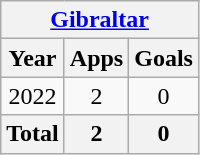<table class="wikitable" style="text-align:center">
<tr>
<th colspan=3><a href='#'>Gibraltar</a></th>
</tr>
<tr>
<th>Year</th>
<th>Apps</th>
<th>Goals</th>
</tr>
<tr>
<td>2022</td>
<td>2</td>
<td>0</td>
</tr>
<tr>
<th>Total</th>
<th>2</th>
<th>0</th>
</tr>
</table>
